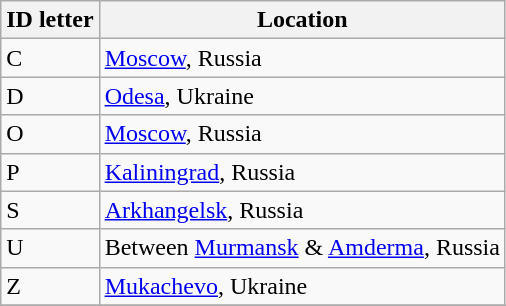<table class="wikitable">
<tr>
<th>ID letter</th>
<th>Location</th>
</tr>
<tr>
<td>C</td>
<td><a href='#'>Moscow</a>, Russia</td>
</tr>
<tr>
<td>D</td>
<td><a href='#'>Odesa</a>, Ukraine</td>
</tr>
<tr>
<td>O</td>
<td><a href='#'>Moscow</a>, Russia</td>
</tr>
<tr>
<td>P</td>
<td><a href='#'>Kaliningrad</a>, Russia</td>
</tr>
<tr>
<td>S</td>
<td><a href='#'>Arkhangelsk</a>, Russia</td>
</tr>
<tr>
<td>U</td>
<td>Between <a href='#'>Murmansk</a> & <a href='#'>Amderma</a>, Russia</td>
</tr>
<tr>
<td>Z</td>
<td><a href='#'>Mukachevo</a>, Ukraine</td>
</tr>
<tr>
</tr>
</table>
